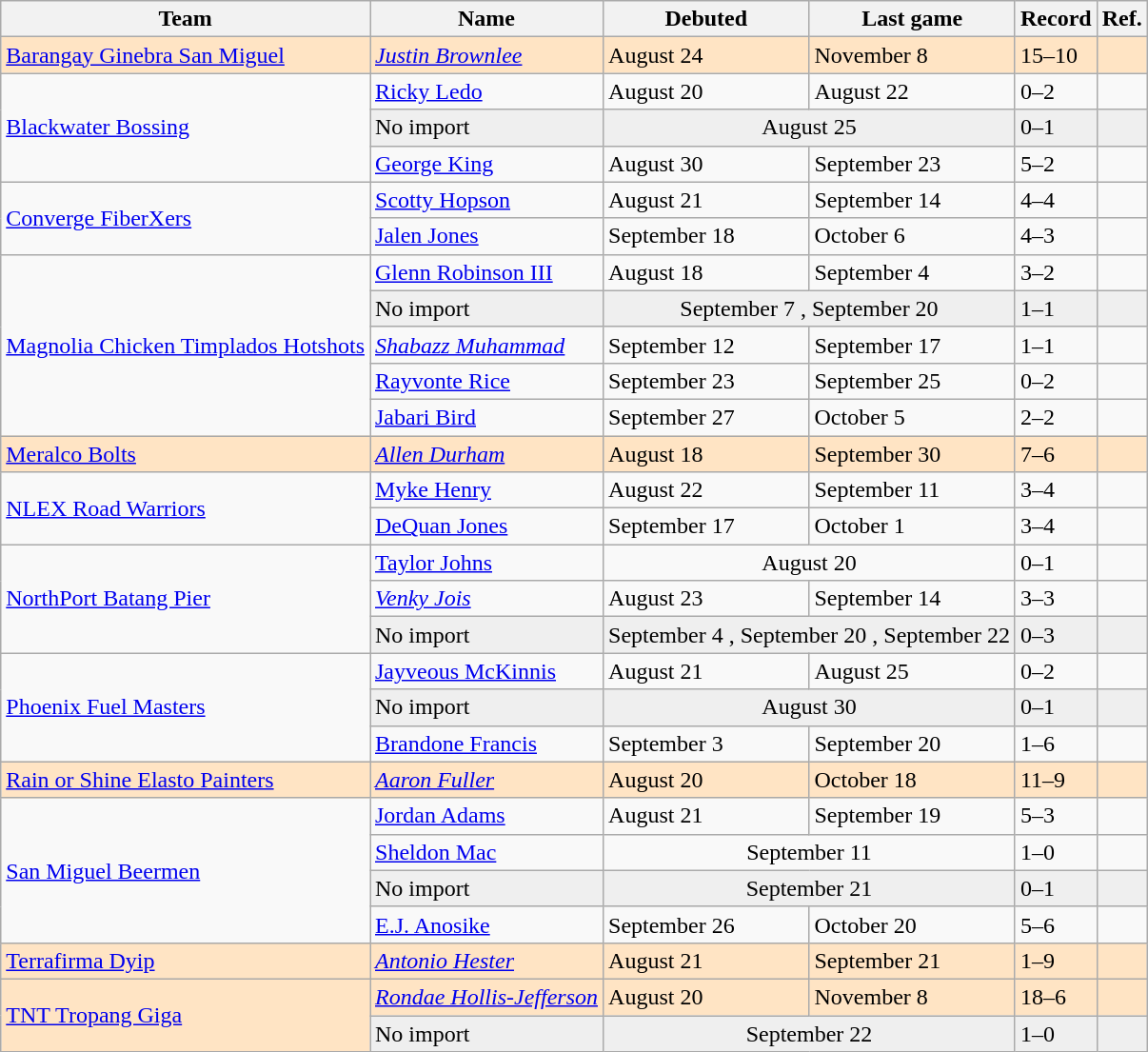<table class="wikitable">
<tr>
<th>Team</th>
<th>Name</th>
<th>Debuted</th>
<th>Last game</th>
<th>Record</th>
<th>Ref.</th>
</tr>
<tr bgcolor=#FFE4C4>
<td><a href='#'>Barangay Ginebra San Miguel</a></td>
<td> <em><a href='#'>Justin Brownlee</a></em></td>
<td>August 24 </td>
<td>November 8 </td>
<td>15–10</td>
<td></td>
</tr>
<tr>
<td rowspan=3><a href='#'>Blackwater Bossing</a></td>
<td> <a href='#'>Ricky Ledo</a></td>
<td>August 20 </td>
<td>August 22 </td>
<td>0–2</td>
<td></td>
</tr>
<tr bgcolor=#efefef>
<td>No import</td>
<td colspan="2" align=center>August 25 </td>
<td>0–1</td>
<td></td>
</tr>
<tr>
<td> <a href='#'>George King</a></td>
<td>August 30 </td>
<td>September 23 </td>
<td>5–2</td>
<td></td>
</tr>
<tr>
<td rowspan=2><a href='#'>Converge FiberXers</a></td>
<td> <a href='#'>Scotty Hopson</a></td>
<td>August 21 </td>
<td>September 14 </td>
<td>4–4</td>
<td></td>
</tr>
<tr>
<td> <a href='#'>Jalen Jones</a></td>
<td>September 18 </td>
<td>October 6 </td>
<td>4–3</td>
<td></td>
</tr>
<tr>
<td rowspan=5><a href='#'>Magnolia Chicken Timplados Hotshots</a></td>
<td> <a href='#'>Glenn Robinson III</a></td>
<td>August 18 </td>
<td>September 4 </td>
<td>3–2</td>
<td></td>
</tr>
<tr bgcolor=#efefef>
<td>No import</td>
<td colspan="2" align=center>September 7 , September 20 </td>
<td>1–1</td>
<td></td>
</tr>
<tr>
<td> <em><a href='#'>Shabazz Muhammad</a></em></td>
<td>September 12 </td>
<td>September 17 </td>
<td>1–1</td>
<td></td>
</tr>
<tr>
<td> <a href='#'>Rayvonte Rice</a></td>
<td>September 23 </td>
<td>September 25 </td>
<td>0–2</td>
<td></td>
</tr>
<tr>
<td> <a href='#'>Jabari Bird</a></td>
<td>September 27 </td>
<td>October 5 </td>
<td>2–2</td>
<td></td>
</tr>
<tr bgcolor=#FFE4C4>
<td><a href='#'>Meralco Bolts</a></td>
<td> <em><a href='#'>Allen Durham</a></em></td>
<td>August 18 </td>
<td>September 30 </td>
<td>7–6</td>
<td></td>
</tr>
<tr>
<td rowspan=2><a href='#'>NLEX Road Warriors</a></td>
<td> <a href='#'>Myke Henry</a></td>
<td>August 22 </td>
<td>September 11 </td>
<td>3–4</td>
<td></td>
</tr>
<tr>
<td> <a href='#'>DeQuan Jones</a></td>
<td>September 17 </td>
<td>October 1 </td>
<td>3–4</td>
<td></td>
</tr>
<tr>
<td rowspan=3><a href='#'>NorthPort Batang Pier</a></td>
<td> <a href='#'>Taylor Johns</a></td>
<td colspan=2 align=center>August 20 </td>
<td>0–1</td>
<td></td>
</tr>
<tr>
<td> <em><a href='#'>Venky Jois</a></em></td>
<td>August 23 </td>
<td>September 14 </td>
<td>3–3</td>
<td></td>
</tr>
<tr bgcolor=#efefef>
<td>No import</td>
<td colspan="2" align=center>September 4 , September 20 , September 22 </td>
<td>0–3</td>
<td></td>
</tr>
<tr>
<td rowspan=3><a href='#'>Phoenix Fuel Masters</a></td>
<td> <a href='#'>Jayveous McKinnis</a></td>
<td>August 21 </td>
<td>August 25 </td>
<td>0–2</td>
<td></td>
</tr>
<tr bgcolor=#efefef>
<td>No import</td>
<td colspan="2" align=center>August 30 </td>
<td>0–1</td>
<td></td>
</tr>
<tr>
<td> <a href='#'>Brandone Francis</a></td>
<td>September 3 </td>
<td>September 20 </td>
<td>1–6</td>
<td></td>
</tr>
<tr bgcolor=#FFE4C4>
<td><a href='#'>Rain or Shine Elasto Painters</a></td>
<td> <em><a href='#'>Aaron Fuller</a></em></td>
<td>August 20 </td>
<td>October 18 </td>
<td>11–9</td>
<td></td>
</tr>
<tr>
<td rowspan=4><a href='#'>San Miguel Beermen</a></td>
<td> <a href='#'>Jordan Adams</a></td>
<td>August 21 </td>
<td>September 19 </td>
<td>5–3</td>
<td></td>
</tr>
<tr>
<td> <a href='#'>Sheldon Mac</a></td>
<td colspan=2 align=center>September 11 </td>
<td>1–0</td>
<td></td>
</tr>
<tr bgcolor=#efefef>
<td>No import</td>
<td colspan="2" align=center>September 21 </td>
<td>0–1</td>
<td></td>
</tr>
<tr>
<td> <a href='#'>E.J. Anosike</a></td>
<td>September 26 </td>
<td>October 20 </td>
<td>5–6</td>
<td></td>
</tr>
<tr bgcolor=#FFE4C4>
<td><a href='#'>Terrafirma Dyip</a></td>
<td> <em><a href='#'>Antonio Hester</a></em></td>
<td>August 21 </td>
<td>September 21 </td>
<td>1–9</td>
<td></td>
</tr>
<tr bgcolor=#FFE4C4>
<td rowspan=2><a href='#'>TNT Tropang Giga</a></td>
<td> <em><a href='#'>Rondae Hollis-Jefferson</a></em></td>
<td>August 20 </td>
<td>November 8 </td>
<td>18–6</td>
<td></td>
</tr>
<tr bgcolor=#efefef>
<td>No import</td>
<td colspan="2" align=center>September 22 </td>
<td>1–0</td>
<td></td>
</tr>
</table>
